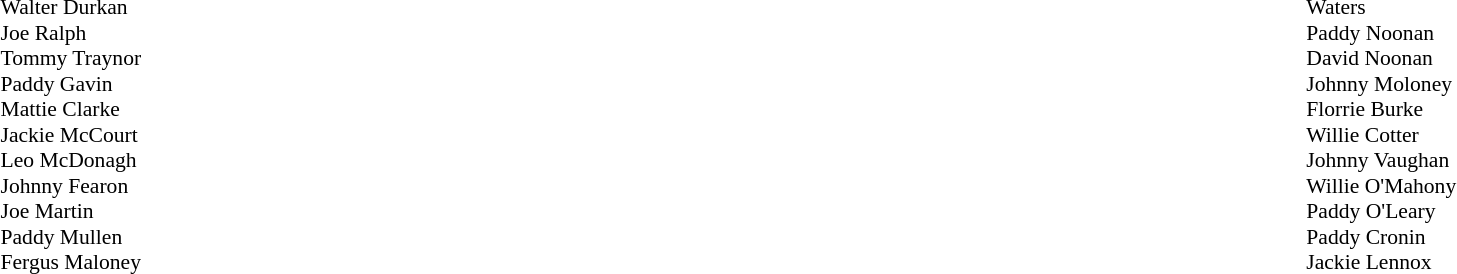<table width="100%">
<tr>
<td valign="top" width="50%"><br><table style="font-size: 90%" cellspacing="0" cellpadding="0">
<tr>
<td colspan="4"></td>
</tr>
<tr>
<th width="25"></th>
<th width="25"></th>
</tr>
<tr>
<td></td>
<td></td>
<td> Walter Durkan</td>
</tr>
<tr>
<td></td>
<td></td>
<td> Joe Ralph</td>
</tr>
<tr>
<td></td>
<td></td>
<td> Tommy Traynor</td>
</tr>
<tr>
<td></td>
<td></td>
<td> Paddy Gavin</td>
</tr>
<tr>
<td></td>
<td></td>
<td> Mattie Clarke</td>
</tr>
<tr>
<td></td>
<td></td>
<td> Jackie McCourt</td>
</tr>
<tr>
<td></td>
<td></td>
<td> Leo McDonagh</td>
</tr>
<tr>
<td></td>
<td></td>
<td> Johnny Fearon</td>
</tr>
<tr>
<td></td>
<td></td>
<td> Joe Martin</td>
</tr>
<tr>
<td></td>
<td></td>
<td> Paddy Mullen</td>
</tr>
<tr>
<td></td>
<td></td>
<td> Fergus Maloney</td>
</tr>
<tr>
</tr>
</table>
</td>
<td valign="top"></td>
<td valign="top" width="50%"><br><table style="font-size: 90%" cellspacing="0" cellpadding="0" align="center">
<tr>
<td colspan="4"></td>
</tr>
<tr>
<th width="25"></th>
<th width="25"></th>
</tr>
<tr>
<td></td>
<td></td>
<td> Waters</td>
</tr>
<tr>
<td></td>
<td></td>
<td> Paddy Noonan</td>
</tr>
<tr>
<td></td>
<td></td>
<td> David Noonan</td>
</tr>
<tr>
<td></td>
<td></td>
<td> Johnny Moloney</td>
</tr>
<tr>
<td></td>
<td></td>
<td> Florrie Burke</td>
</tr>
<tr>
<td></td>
<td></td>
<td> Willie Cotter</td>
</tr>
<tr>
<td></td>
<td></td>
<td> Johnny Vaughan</td>
</tr>
<tr>
<td></td>
<td></td>
<td> Willie O'Mahony</td>
</tr>
<tr>
<td></td>
<td></td>
<td> Paddy O'Leary</td>
</tr>
<tr>
<td></td>
<td></td>
<td> Paddy Cronin</td>
</tr>
<tr>
<td></td>
<td></td>
<td> Jackie Lennox</td>
</tr>
<tr>
</tr>
</table>
</td>
</tr>
</table>
